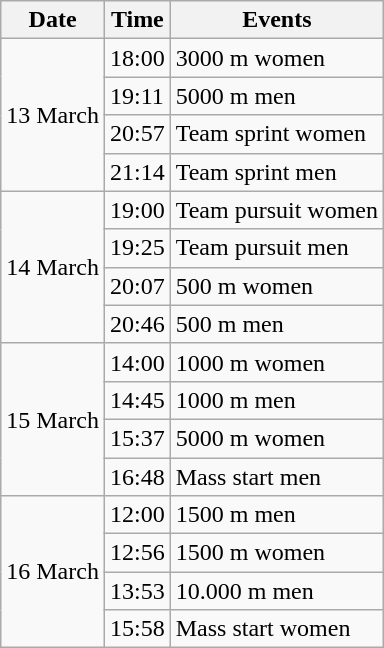<table class="wikitable" border="1">
<tr>
<th>Date</th>
<th>Time</th>
<th>Events</th>
</tr>
<tr>
<td rowspan=4>13 March</td>
<td>18:00</td>
<td>3000 m women</td>
</tr>
<tr>
<td>19:11</td>
<td>5000 m men</td>
</tr>
<tr>
<td>20:57</td>
<td>Team sprint women</td>
</tr>
<tr>
<td>21:14</td>
<td>Team sprint men</td>
</tr>
<tr>
<td rowspan=4>14 March</td>
<td>19:00</td>
<td>Team pursuit women</td>
</tr>
<tr>
<td>19:25</td>
<td>Team pursuit men</td>
</tr>
<tr>
<td>20:07</td>
<td>500 m women</td>
</tr>
<tr>
<td>20:46</td>
<td>500 m men</td>
</tr>
<tr>
<td rowspan="4">15 March</td>
<td>14:00</td>
<td>1000 m women</td>
</tr>
<tr>
<td>14:45</td>
<td>1000 m men</td>
</tr>
<tr>
<td>15:37</td>
<td>5000 m women</td>
</tr>
<tr>
<td>16:48</td>
<td>Mass start men</td>
</tr>
<tr>
<td rowspan="4">16 March</td>
<td>12:00</td>
<td>1500 m men</td>
</tr>
<tr>
<td>12:56</td>
<td>1500 m women</td>
</tr>
<tr>
<td>13:53</td>
<td>10.000 m men</td>
</tr>
<tr>
<td>15:58</td>
<td>Mass start women</td>
</tr>
</table>
